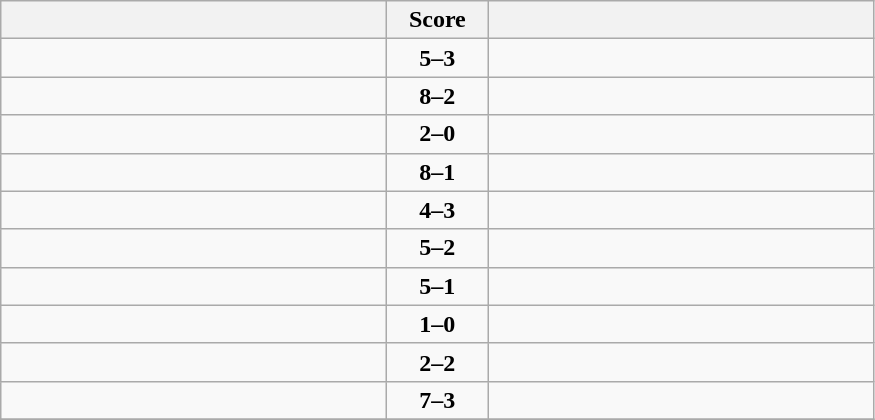<table class="wikitable" style="text-align: center; font-size:100% ">
<tr>
<th align="right" width="250"></th>
<th width="60">Score</th>
<th align="left" width="250"></th>
</tr>
<tr>
<td align=left><strong></strong></td>
<td align=center><strong>5–3</strong></td>
<td align=left></td>
</tr>
<tr>
<td align=left><strong></strong></td>
<td align=center><strong>8–2</strong></td>
<td align=left></td>
</tr>
<tr>
<td align=left><strong></strong></td>
<td align=center><strong>2–0</strong></td>
<td align=left></td>
</tr>
<tr>
<td align=left><strong></strong></td>
<td align=center><strong>8–1</strong></td>
<td align=left></td>
</tr>
<tr>
<td align=left><strong></strong></td>
<td align=center><strong>4–3</strong></td>
<td align=left></td>
</tr>
<tr>
<td align=left><strong></strong></td>
<td align=center><strong>5–2</strong></td>
<td align=left></td>
</tr>
<tr>
<td align=left><strong></strong></td>
<td align=center><strong>5–1</strong></td>
<td align=left></td>
</tr>
<tr>
<td align=left><strong></strong></td>
<td align=center><strong>1–0</strong></td>
<td align=left></td>
</tr>
<tr>
<td align=left></td>
<td align=center><strong>2–2</strong></td>
<td align=left></td>
</tr>
<tr>
<td align=left><strong></strong></td>
<td align=center><strong>7–3</strong></td>
<td align=left></td>
</tr>
<tr>
</tr>
</table>
